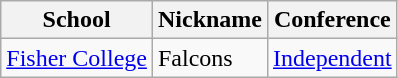<table class="wikitable">
<tr>
<th>School</th>
<th>Nickname</th>
<th>Conference</th>
</tr>
<tr>
<td><a href='#'>Fisher College</a></td>
<td>Falcons</td>
<td><a href='#'>Independent</a></td>
</tr>
</table>
